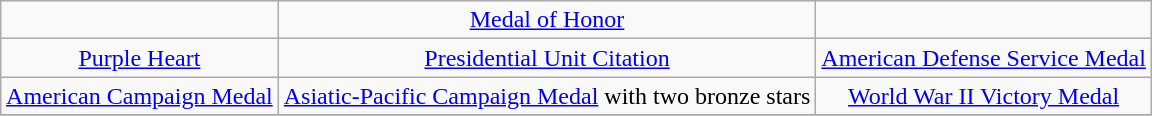<table class="wikitable" style="margin:1em auto; text-align:center;">
<tr>
<td></td>
<td><a href='#'>Medal of Honor</a></td>
<td></td>
</tr>
<tr>
<td><a href='#'>Purple Heart</a></td>
<td><a href='#'>Presidential Unit Citation</a></td>
<td><a href='#'>American Defense Service Medal</a></td>
</tr>
<tr>
<td><a href='#'>American Campaign Medal</a></td>
<td><a href='#'>Asiatic-Pacific Campaign Medal</a> with two bronze stars</td>
<td><a href='#'>World War II Victory Medal</a></td>
</tr>
<tr>
</tr>
</table>
